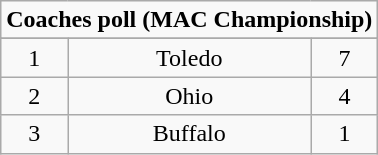<table class="wikitable">
<tr align="center">
<td align="center" Colspan="3"><strong>Coaches poll (MAC Championship)</strong></td>
</tr>
<tr align="center">
</tr>
<tr align="center">
<td>1</td>
<td>Toledo</td>
<td>7</td>
</tr>
<tr align="center">
<td>2</td>
<td>Ohio</td>
<td>4</td>
</tr>
<tr align="center">
<td>3</td>
<td>Buffalo</td>
<td>1</td>
</tr>
</table>
